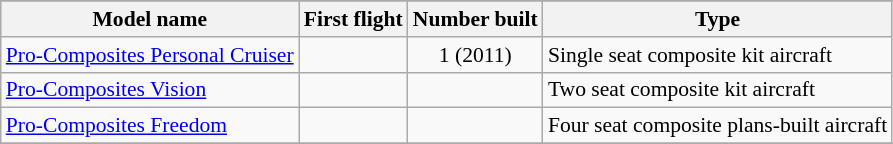<table class="wikitable" align=center style="font-size:90%;">
<tr>
</tr>
<tr style="background:#efefef;">
<th>Model name</th>
<th>First flight</th>
<th>Number built</th>
<th>Type</th>
</tr>
<tr>
<td align=left><a href='#'>Pro-Composites Personal Cruiser</a></td>
<td align=center></td>
<td align=center>1 (2011)</td>
<td align=left>Single seat composite kit aircraft</td>
</tr>
<tr>
<td align=left><a href='#'>Pro-Composites Vision</a></td>
<td align=center></td>
<td align=center></td>
<td align=left>Two seat composite kit aircraft</td>
</tr>
<tr>
<td align=left><a href='#'>Pro-Composites Freedom</a></td>
<td align=center></td>
<td align=center></td>
<td align=left>Four seat composite plans-built aircraft</td>
</tr>
<tr>
</tr>
</table>
